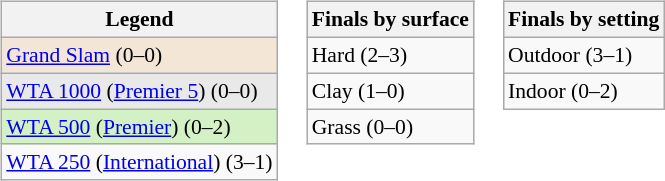<table>
<tr style=vertical-align:top>
<td><br><table class="wikitable" style=font-size:90%>
<tr>
<th>Legend</th>
</tr>
<tr style=background:#f3e6d7;>
<td><a href='#'>Grand Slam</a>  (0–0)</td>
</tr>
<tr style=background:#e9e9e9;>
<td><a href='#'>WTA 1000</a> (<a href='#'>Premier 5</a>) (0–0)</td>
</tr>
<tr style=background:#d4f1c5;>
<td><a href='#'>WTA 500</a> (<a href='#'>Premier</a>) (0–2)</td>
</tr>
<tr>
<td><a href='#'>WTA 250</a> (<a href='#'>International</a>) (3–1)</td>
</tr>
</table>
</td>
<td><br><table class="wikitable" style=font-size:90%>
<tr>
<th>Finals by surface</th>
</tr>
<tr>
<td>Hard (2–3)</td>
</tr>
<tr>
<td>Clay (1–0)</td>
</tr>
<tr>
<td>Grass (0–0)</td>
</tr>
</table>
</td>
<td><br><table class="wikitable" style=font-size:90%>
<tr>
<th>Finals by setting</th>
</tr>
<tr>
<td>Outdoor (3–1)</td>
</tr>
<tr>
<td>Indoor (0–2)</td>
</tr>
</table>
</td>
</tr>
</table>
